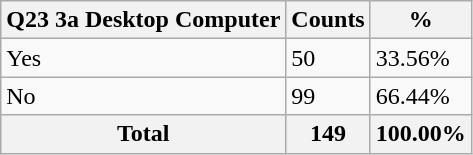<table class="wikitable sortable">
<tr>
<th>Q23 3a Desktop Computer</th>
<th>Counts</th>
<th>%</th>
</tr>
<tr>
<td>Yes</td>
<td>50</td>
<td>33.56%</td>
</tr>
<tr>
<td>No</td>
<td>99</td>
<td>66.44%</td>
</tr>
<tr>
<th>Total</th>
<th>149</th>
<th>100.00%</th>
</tr>
</table>
